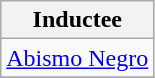<table class="wikitable">
<tr>
<th>Inductee</th>
</tr>
<tr>
<td><a href='#'>Abismo Negro</a></td>
</tr>
<tr>
</tr>
</table>
